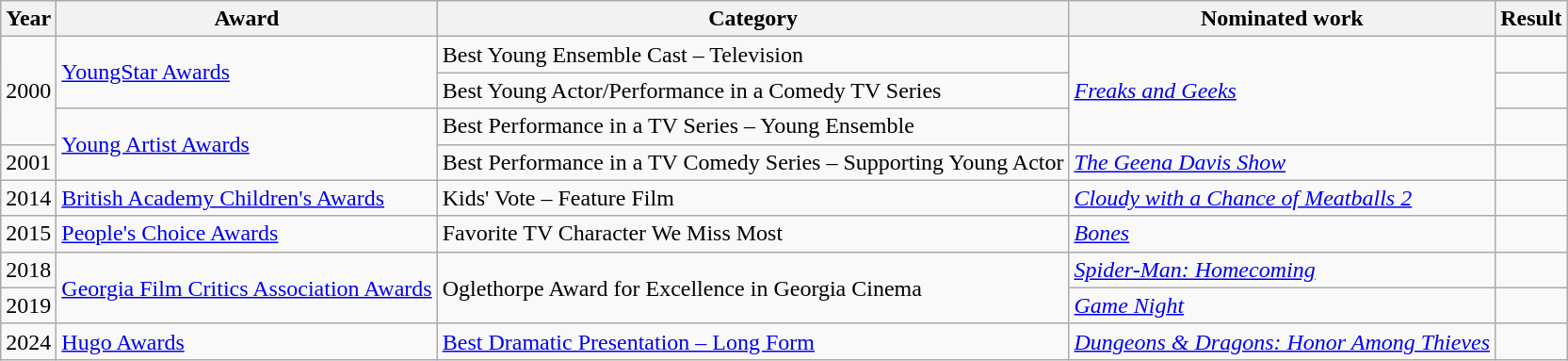<table class="wikitable sortable">
<tr>
<th>Year</th>
<th>Award</th>
<th>Category</th>
<th>Nominated work</th>
<th>Result</th>
</tr>
<tr>
<td rowspan="3">2000</td>
<td rowspan="2"><a href='#'>YoungStar Awards</a></td>
<td>Best Young Ensemble Cast – Television </td>
<td rowspan="3"><em><a href='#'>Freaks and Geeks</a></em></td>
<td></td>
</tr>
<tr>
<td>Best Young Actor/Performance in a Comedy TV Series</td>
<td></td>
</tr>
<tr>
<td rowspan="2"><a href='#'>Young Artist Awards</a></td>
<td>Best Performance in a TV Series – Young Ensemble </td>
<td></td>
</tr>
<tr>
<td>2001</td>
<td>Best Performance in a TV Comedy Series – Supporting Young Actor</td>
<td><em><a href='#'>The Geena Davis Show</a></em></td>
<td></td>
</tr>
<tr>
<td>2014</td>
<td><a href='#'>British Academy Children's Awards</a></td>
<td>Kids' Vote – Feature Film</td>
<td><em><a href='#'>Cloudy with a Chance of Meatballs 2</a></em></td>
<td></td>
</tr>
<tr>
<td>2015</td>
<td><a href='#'>People's Choice Awards</a></td>
<td>Favorite TV Character We Miss Most</td>
<td><em><a href='#'>Bones</a></em></td>
<td></td>
</tr>
<tr>
<td>2018</td>
<td rowspan="2"><a href='#'>Georgia Film Critics Association Awards</a></td>
<td rowspan="2">Oglethorpe Award for Excellence in Georgia Cinema</td>
<td><em><a href='#'>Spider-Man: Homecoming</a></em></td>
<td></td>
</tr>
<tr>
<td>2019</td>
<td><em><a href='#'>Game Night</a></em></td>
<td></td>
</tr>
<tr>
<td>2024</td>
<td><a href='#'>Hugo Awards</a></td>
<td><a href='#'>Best Dramatic Presentation – Long Form</a></td>
<td><a href='#'><em>Dungeons & Dragons: Honor  Among Thieves</em></a></td>
<td></td>
</tr>
</table>
